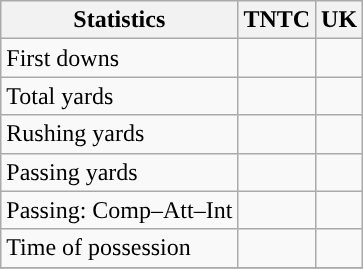<table class="wikitable" style="float: left;">
<tr>
<th>Statistics</th>
<th>TNTC</th>
<th>UK</th>
</tr>
<tr>
<td>First downs</td>
<td></td>
<td></td>
</tr>
<tr>
<td>Total yards</td>
<td></td>
<td></td>
</tr>
<tr>
<td>Rushing yards</td>
<td></td>
<td></td>
</tr>
<tr>
<td>Passing yards</td>
<td></td>
<td></td>
</tr>
<tr>
<td>Passing: Comp–Att–Int</td>
<td></td>
<td></td>
</tr>
<tr>
<td>Time of possession</td>
<td></td>
<td></td>
</tr>
<tr>
</tr>
</table>
